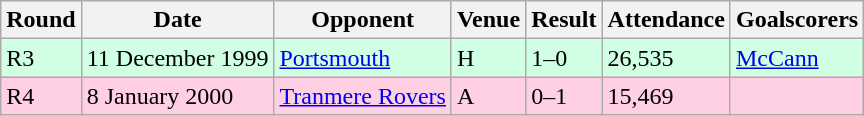<table class="wikitable">
<tr>
<th>Round</th>
<th>Date</th>
<th>Opponent</th>
<th>Venue</th>
<th>Result</th>
<th>Attendance</th>
<th>Goalscorers</th>
</tr>
<tr style="background-color: #d0ffe3;">
<td>R3</td>
<td>11 December 1999</td>
<td><a href='#'>Portsmouth</a></td>
<td>H</td>
<td>1–0</td>
<td>26,535</td>
<td><a href='#'>McCann</a></td>
</tr>
<tr style="background-color: #ffd0e3;">
<td>R4</td>
<td>8 January 2000</td>
<td><a href='#'>Tranmere Rovers</a></td>
<td>A</td>
<td>0–1</td>
<td>15,469</td>
<td></td>
</tr>
</table>
